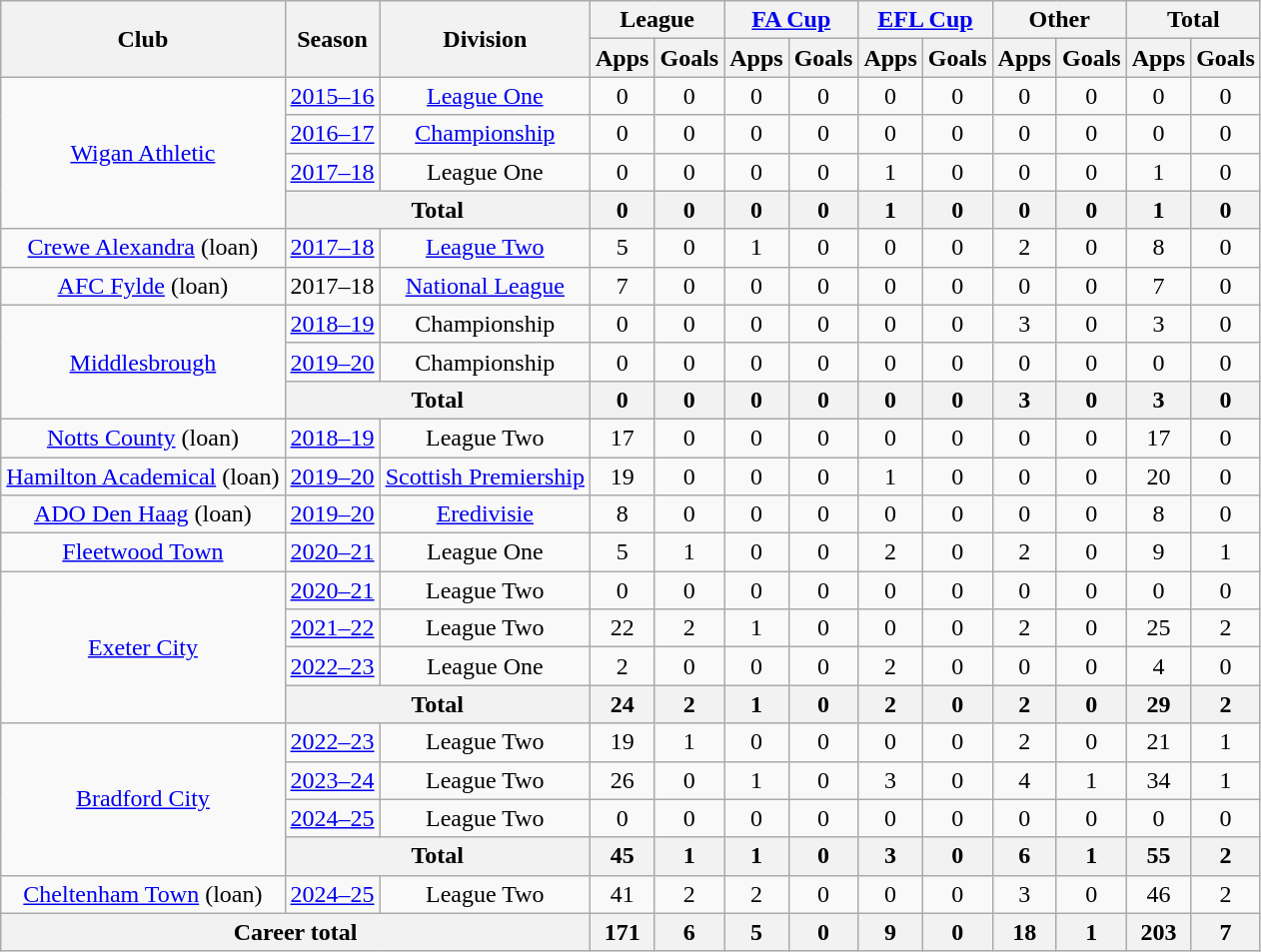<table class="wikitable" style="text-align: center;">
<tr>
<th rowspan="2">Club</th>
<th rowspan="2">Season</th>
<th rowspan="2">Division</th>
<th colspan="2">League</th>
<th colspan="2"><a href='#'>FA Cup</a></th>
<th colspan="2"><a href='#'>EFL Cup</a></th>
<th colspan="2">Other</th>
<th colspan="2">Total</th>
</tr>
<tr>
<th>Apps</th>
<th>Goals</th>
<th>Apps</th>
<th>Goals</th>
<th>Apps</th>
<th>Goals</th>
<th>Apps</th>
<th>Goals</th>
<th>Apps</th>
<th>Goals</th>
</tr>
<tr>
<td rowspan="4"><a href='#'>Wigan Athletic</a></td>
<td><a href='#'>2015–16</a></td>
<td><a href='#'>League One</a></td>
<td>0</td>
<td>0</td>
<td>0</td>
<td>0</td>
<td>0</td>
<td>0</td>
<td>0</td>
<td>0</td>
<td>0</td>
<td>0</td>
</tr>
<tr>
<td><a href='#'>2016–17</a></td>
<td><a href='#'>Championship</a></td>
<td>0</td>
<td>0</td>
<td>0</td>
<td>0</td>
<td>0</td>
<td>0</td>
<td>0</td>
<td>0</td>
<td>0</td>
<td>0</td>
</tr>
<tr>
<td><a href='#'>2017–18</a></td>
<td>League One</td>
<td>0</td>
<td>0</td>
<td>0</td>
<td>0</td>
<td>1</td>
<td>0</td>
<td>0</td>
<td>0</td>
<td>1</td>
<td>0</td>
</tr>
<tr>
<th colspan="2">Total</th>
<th>0</th>
<th>0</th>
<th>0</th>
<th>0</th>
<th>1</th>
<th>0</th>
<th>0</th>
<th>0</th>
<th>1</th>
<th>0</th>
</tr>
<tr>
<td><a href='#'>Crewe Alexandra</a> (loan)</td>
<td><a href='#'>2017–18</a></td>
<td><a href='#'>League Two</a></td>
<td>5</td>
<td>0</td>
<td>1</td>
<td>0</td>
<td>0</td>
<td>0</td>
<td>2</td>
<td>0</td>
<td>8</td>
<td>0</td>
</tr>
<tr>
<td><a href='#'>AFC Fylde</a> (loan)</td>
<td>2017–18</td>
<td><a href='#'>National League</a></td>
<td>7</td>
<td>0</td>
<td>0</td>
<td>0</td>
<td>0</td>
<td>0</td>
<td>0</td>
<td>0</td>
<td>7</td>
<td>0</td>
</tr>
<tr>
<td rowspan="3"><a href='#'>Middlesbrough</a></td>
<td><a href='#'>2018–19</a></td>
<td>Championship</td>
<td>0</td>
<td>0</td>
<td>0</td>
<td>0</td>
<td>0</td>
<td>0</td>
<td>3</td>
<td>0</td>
<td>3</td>
<td>0</td>
</tr>
<tr>
<td><a href='#'>2019–20</a></td>
<td>Championship</td>
<td>0</td>
<td>0</td>
<td>0</td>
<td>0</td>
<td>0</td>
<td>0</td>
<td>0</td>
<td>0</td>
<td>0</td>
<td>0</td>
</tr>
<tr>
<th colspan=2>Total</th>
<th>0</th>
<th>0</th>
<th>0</th>
<th>0</th>
<th>0</th>
<th>0</th>
<th>3</th>
<th>0</th>
<th>3</th>
<th>0</th>
</tr>
<tr>
<td><a href='#'>Notts County</a> (loan)</td>
<td><a href='#'>2018–19</a></td>
<td>League Two</td>
<td>17</td>
<td>0</td>
<td>0</td>
<td>0</td>
<td>0</td>
<td>0</td>
<td>0</td>
<td>0</td>
<td>17</td>
<td>0</td>
</tr>
<tr>
<td><a href='#'>Hamilton Academical</a> (loan)</td>
<td><a href='#'>2019–20</a></td>
<td><a href='#'>Scottish Premiership</a></td>
<td>19</td>
<td>0</td>
<td>0</td>
<td>0</td>
<td>1</td>
<td>0</td>
<td>0</td>
<td>0</td>
<td>20</td>
<td>0</td>
</tr>
<tr>
<td><a href='#'>ADO Den Haag</a> (loan)</td>
<td><a href='#'>2019–20</a></td>
<td><a href='#'>Eredivisie</a></td>
<td>8</td>
<td>0</td>
<td>0</td>
<td>0</td>
<td>0</td>
<td>0</td>
<td>0</td>
<td>0</td>
<td>8</td>
<td>0</td>
</tr>
<tr>
<td><a href='#'>Fleetwood Town</a></td>
<td><a href='#'>2020–21</a></td>
<td>League One</td>
<td>5</td>
<td>1</td>
<td>0</td>
<td>0</td>
<td>2</td>
<td>0</td>
<td>2</td>
<td>0</td>
<td>9</td>
<td>1</td>
</tr>
<tr>
<td rowspan=4><a href='#'>Exeter City</a></td>
<td><a href='#'>2020–21</a></td>
<td>League Two</td>
<td>0</td>
<td>0</td>
<td>0</td>
<td>0</td>
<td>0</td>
<td>0</td>
<td>0</td>
<td>0</td>
<td>0</td>
<td>0</td>
</tr>
<tr>
<td><a href='#'>2021–22</a></td>
<td>League Two</td>
<td>22</td>
<td>2</td>
<td>1</td>
<td>0</td>
<td>0</td>
<td>0</td>
<td>2</td>
<td>0</td>
<td>25</td>
<td>2</td>
</tr>
<tr>
<td><a href='#'>2022–23</a></td>
<td>League One</td>
<td>2</td>
<td>0</td>
<td>0</td>
<td>0</td>
<td>2</td>
<td>0</td>
<td>0</td>
<td>0</td>
<td>4</td>
<td>0</td>
</tr>
<tr>
<th colspan=2>Total</th>
<th>24</th>
<th>2</th>
<th>1</th>
<th>0</th>
<th>2</th>
<th>0</th>
<th>2</th>
<th>0</th>
<th>29</th>
<th>2</th>
</tr>
<tr>
<td rowspan=4><a href='#'>Bradford City</a></td>
<td><a href='#'>2022–23</a></td>
<td>League Two</td>
<td>19</td>
<td>1</td>
<td>0</td>
<td>0</td>
<td>0</td>
<td>0</td>
<td>2</td>
<td>0</td>
<td>21</td>
<td>1</td>
</tr>
<tr>
<td><a href='#'>2023–24</a></td>
<td>League Two</td>
<td>26</td>
<td>0</td>
<td>1</td>
<td>0</td>
<td>3</td>
<td>0</td>
<td>4</td>
<td>1</td>
<td>34</td>
<td>1</td>
</tr>
<tr>
<td><a href='#'>2024–25</a></td>
<td>League Two</td>
<td>0</td>
<td>0</td>
<td>0</td>
<td>0</td>
<td>0</td>
<td>0</td>
<td>0</td>
<td>0</td>
<td>0</td>
<td>0</td>
</tr>
<tr>
<th colspan=2>Total</th>
<th>45</th>
<th>1</th>
<th>1</th>
<th>0</th>
<th>3</th>
<th>0</th>
<th>6</th>
<th>1</th>
<th>55</th>
<th>2</th>
</tr>
<tr>
<td><a href='#'>Cheltenham Town</a> (loan)</td>
<td><a href='#'>2024–25</a></td>
<td>League Two</td>
<td>41</td>
<td>2</td>
<td>2</td>
<td>0</td>
<td>0</td>
<td>0</td>
<td>3</td>
<td>0</td>
<td>46</td>
<td>2</td>
</tr>
<tr>
<th colspan="3">Career total</th>
<th>171</th>
<th>6</th>
<th>5</th>
<th>0</th>
<th>9</th>
<th>0</th>
<th>18</th>
<th>1</th>
<th>203</th>
<th>7</th>
</tr>
</table>
